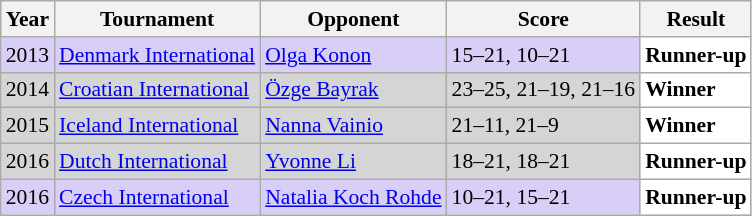<table class="sortable wikitable" style="font-size: 90%;">
<tr>
<th>Year</th>
<th>Tournament</th>
<th>Opponent</th>
<th>Score</th>
<th>Result</th>
</tr>
<tr style="background:#D8CEF6">
<td align="center">2013</td>
<td align="left"><a href='#'>Denmark International</a></td>
<td align="left"> <a href='#'>Olga Konon</a></td>
<td align="left">15–21, 10–21</td>
<td style="text-align:left; background:white"> <strong>Runner-up</strong></td>
</tr>
<tr style="background:#D5D5D5">
<td align="center">2014</td>
<td align="left"><a href='#'>Croatian International</a></td>
<td align="left"> <a href='#'>Özge Bayrak</a></td>
<td align="left">23–25, 21–19, 21–16</td>
<td style="text-align:left; background:white"> <strong>Winner</strong></td>
</tr>
<tr style="background:#D5D5D5">
<td align="center">2015</td>
<td align="left"><a href='#'>Iceland International</a></td>
<td align="left"> <a href='#'>Nanna Vainio</a></td>
<td align="left">21–11, 21–9</td>
<td style="text-align:left; background:white"> <strong>Winner</strong></td>
</tr>
<tr style="background:#D5D5D5">
<td align="center">2016</td>
<td align="left"><a href='#'>Dutch International</a></td>
<td align="left"> <a href='#'>Yvonne Li</a></td>
<td align="left">18–21, 18–21</td>
<td style="text-align:left; background:white"> <strong>Runner-up</strong></td>
</tr>
<tr style="background:#D8CEF6">
<td align="center">2016</td>
<td align="left"><a href='#'>Czech International</a></td>
<td align="left"> <a href='#'>Natalia Koch Rohde</a></td>
<td align="left">10–21, 15–21</td>
<td style="text-align:left; background:white"> <strong>Runner-up</strong></td>
</tr>
</table>
